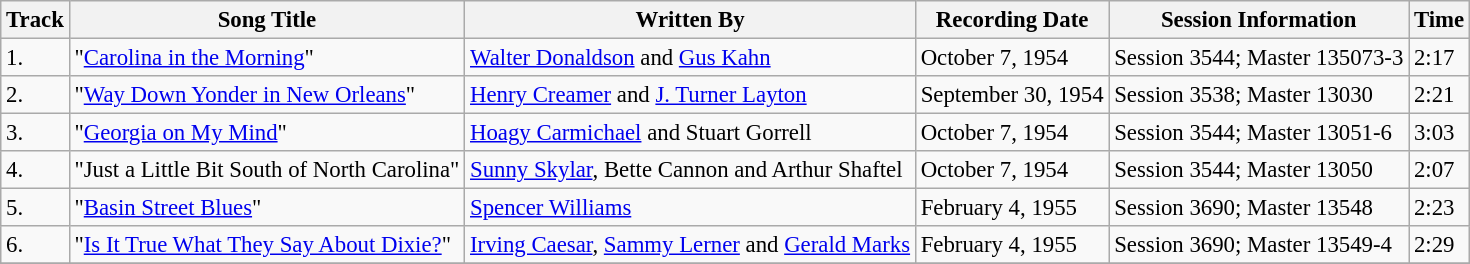<table class="wikitable" style="font-size:95%;">
<tr>
<th>Track</th>
<th>Song Title</th>
<th>Written By</th>
<th>Recording Date</th>
<th>Session Information</th>
<th>Time</th>
</tr>
<tr>
<td>1.</td>
<td>"<a href='#'>Carolina in the Morning</a>"</td>
<td><a href='#'>Walter Donaldson</a> and <a href='#'>Gus Kahn</a></td>
<td>October 7, 1954</td>
<td>Session 3544; Master 135073-3</td>
<td>2:17</td>
</tr>
<tr>
<td>2.</td>
<td>"<a href='#'>Way Down Yonder in New Orleans</a>"</td>
<td><a href='#'>Henry Creamer</a> and <a href='#'>J. Turner Layton</a></td>
<td>September 30, 1954</td>
<td>Session 3538; Master 13030</td>
<td>2:21</td>
</tr>
<tr>
<td>3.</td>
<td>"<a href='#'>Georgia on My Mind</a>"</td>
<td><a href='#'>Hoagy Carmichael</a> and Stuart Gorrell</td>
<td>October 7, 1954</td>
<td>Session 3544; Master 13051-6</td>
<td>3:03</td>
</tr>
<tr>
<td>4.</td>
<td>"Just a Little Bit South of North Carolina"</td>
<td><a href='#'>Sunny Skylar</a>, Bette Cannon and Arthur Shaftel</td>
<td>October 7, 1954</td>
<td>Session 3544; Master 13050</td>
<td>2:07</td>
</tr>
<tr>
<td>5.</td>
<td>"<a href='#'>Basin Street Blues</a>"</td>
<td><a href='#'>Spencer Williams</a></td>
<td>February 4, 1955</td>
<td>Session 3690; Master 13548</td>
<td>2:23</td>
</tr>
<tr>
<td>6.</td>
<td>"<a href='#'>Is It True What They Say About Dixie?</a>"</td>
<td><a href='#'>Irving Caesar</a>, <a href='#'>Sammy Lerner</a> and <a href='#'>Gerald Marks</a></td>
<td>February 4, 1955</td>
<td>Session 3690; Master 13549-4</td>
<td>2:29</td>
</tr>
<tr>
</tr>
</table>
